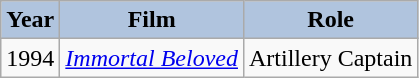<table class="wikitable" style="font-size:100%;">
<tr>
<th style="background:#B0C4DE;">Year</th>
<th style="background:#B0C4DE;">Film</th>
<th style="background:#B0C4DE;">Role</th>
</tr>
<tr>
<td>1994</td>
<td><em><a href='#'>Immortal Beloved</a></em></td>
<td>Artillery Captain</td>
</tr>
</table>
